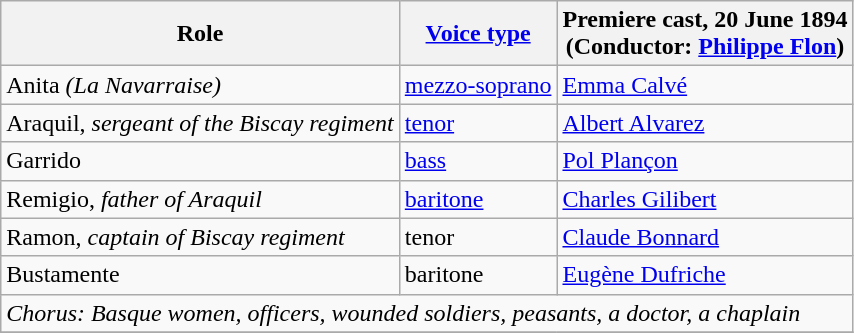<table class="wikitable">
<tr>
<th>Role</th>
<th><a href='#'>Voice type</a></th>
<th>Premiere cast, 20 June 1894<br>(Conductor: <a href='#'>Philippe&nbsp;Flon</a>)</th>
</tr>
<tr>
<td>Anita <em>(La Navarraise)</em></td>
<td><a href='#'>mezzo-soprano</a></td>
<td><a href='#'>Emma Calvé</a></td>
</tr>
<tr>
<td>Araquil, <em>sergeant of the Biscay regiment</em></td>
<td><a href='#'>tenor</a></td>
<td><a href='#'>Albert Alvarez</a></td>
</tr>
<tr>
<td>Garrido</td>
<td><a href='#'>bass</a></td>
<td><a href='#'>Pol Plançon</a></td>
</tr>
<tr>
<td>Remigio, <em>father of Araquil</em></td>
<td><a href='#'>baritone</a></td>
<td><a href='#'>Charles Gilibert</a></td>
</tr>
<tr>
<td>Ramon, <em>captain of Biscay regiment</em></td>
<td>tenor</td>
<td><a href='#'>Claude Bonnard</a></td>
</tr>
<tr>
<td>Bustamente</td>
<td>baritone</td>
<td><a href='#'>Eugène Dufriche</a></td>
</tr>
<tr>
<td colspan="3"><em>Chorus: Basque women, officers, wounded soldiers, peasants, a doctor, a chaplain</em></td>
</tr>
<tr>
</tr>
</table>
